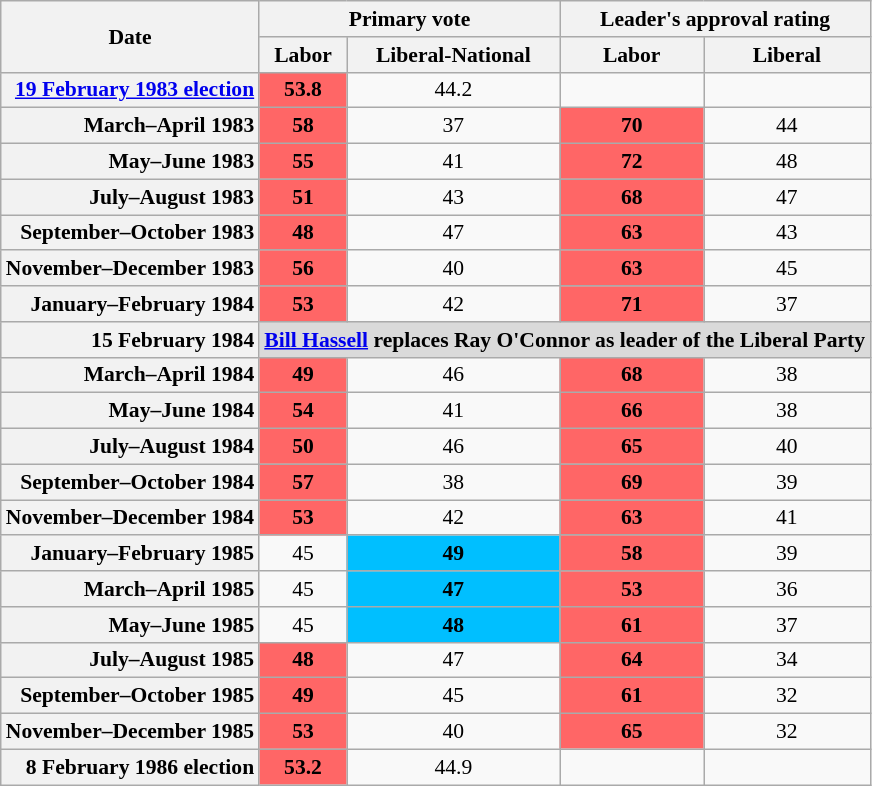<table class="nowrap wikitable tpl-blanktable" style=text-align:center;font-size:90%>
<tr>
<th rowspan="2">Date</th>
<th colspan="2">Primary vote</th>
<th colspan="2">Leader's approval rating</th>
</tr>
<tr>
<th>Labor</th>
<th>Liberal-National</th>
<th>Labor</th>
<th>Liberal</th>
</tr>
<tr>
<th style=text-align:right><a href='#'>19 February 1983 election</a></th>
<th style=background:#f66>53.8</th>
<td>44.2</td>
<td></td>
<td></td>
</tr>
<tr>
<th style=text-align:right>March–April 1983</th>
<th style=background:#f66>58</th>
<td>37</td>
<th style=background:#f66>70</th>
<td>44</td>
</tr>
<tr>
<th style=text-align:right>May–June 1983</th>
<th style=background:#f66>55</th>
<td>41</td>
<th style=background:#f66>72</th>
<td>48</td>
</tr>
<tr>
<th style=text-align:right>July–August 1983</th>
<th style=background:#f66>51</th>
<td>43</td>
<th style=background:#f66>68</th>
<td>47</td>
</tr>
<tr>
<th style=text-align:right>September–October 1983</th>
<th style=background:#f66>48</th>
<td>47</td>
<th style=background:#f66>63</th>
<td>43</td>
</tr>
<tr>
<th style=text-align:right>November–December 1983</th>
<th style=background:#f66>56</th>
<td>40</td>
<th style=background:#f66>63</th>
<td>45</td>
</tr>
<tr>
<th style=text-align:right>January–February 1984</th>
<th style=background:#f66>53</th>
<td>42</td>
<th style=background:#f66>71</th>
<td>37</td>
</tr>
<tr style=background:#DADADA;font-weight:bold>
<th style=text-align:right>15 February 1984</th>
<td colspan="4"><a href='#'>Bill Hassell</a> replaces Ray O'Connor as leader of the Liberal Party</td>
</tr>
<tr>
<th style=text-align:right>March–April 1984</th>
<th style=background:#f66>49</th>
<td>46</td>
<th style=background:#f66>68</th>
<td>38</td>
</tr>
<tr>
<th style=text-align:right>May–June 1984</th>
<th style=background:#f66>54</th>
<td>41</td>
<th style=background:#f66>66</th>
<td>38</td>
</tr>
<tr>
<th style=text-align:right>July–August 1984</th>
<th style=background:#f66>50</th>
<td>46</td>
<th style=background:#f66>65</th>
<td>40</td>
</tr>
<tr>
<th style=text-align:right>September–October 1984</th>
<th style=background:#f66>57</th>
<td>38</td>
<th style=background:#f66>69</th>
<td>39</td>
</tr>
<tr>
<th style=text-align:right>November–December 1984</th>
<th style=background:#f66>53</th>
<td>42</td>
<th style=background:#f66>63</th>
<td>41</td>
</tr>
<tr>
<th style=text-align:right>January–February 1985</th>
<td>45</td>
<th style=background:#00bfff>49</th>
<th style=background:#f66>58</th>
<td>39</td>
</tr>
<tr>
<th style=text-align:right>March–April 1985</th>
<td>45</td>
<th style=background:#00bfff>47</th>
<th style=background:#f66>53</th>
<td>36</td>
</tr>
<tr>
<th style=text-align:right>May–June 1985</th>
<td>45</td>
<th style=background:#00bfff>48</th>
<th style=background:#f66>61</th>
<td>37</td>
</tr>
<tr>
<th style=text-align:right>July–August 1985</th>
<th style=background:#f66>48</th>
<td>47</td>
<th style=background:#f66>64</th>
<td>34</td>
</tr>
<tr>
<th style=text-align:right>September–October 1985</th>
<th style=background:#f66>49</th>
<td>45</td>
<th style=background:#f66>61</th>
<td>32</td>
</tr>
<tr>
<th style=text-align:right>November–December 1985</th>
<th style=background:#f66>53</th>
<td>40</td>
<th style=background:#f66>65</th>
<td>32</td>
</tr>
<tr>
<th style=text-align:right>8 February 1986 election</th>
<th style=background:#f66>53.2</th>
<td>44.9</td>
<td></td>
<td></td>
</tr>
</table>
